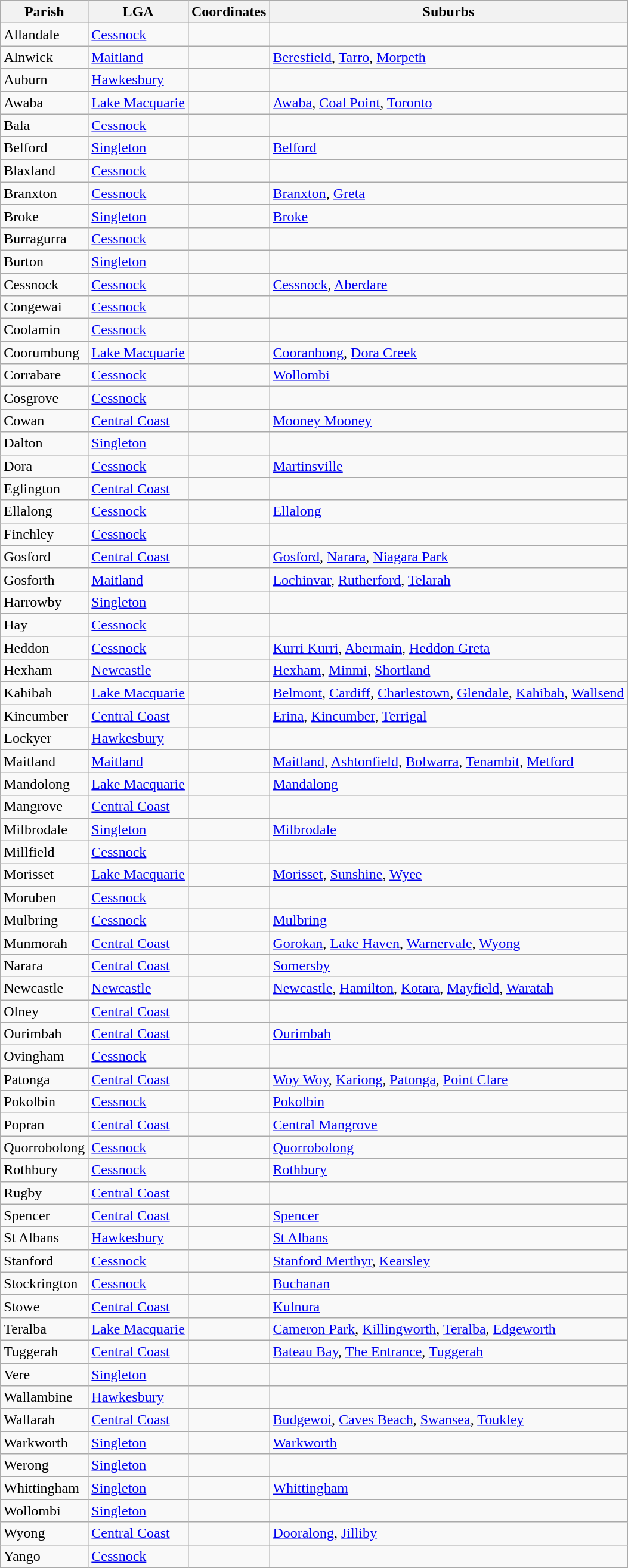<table class="wikitable sortable">
<tr>
<th>Parish</th>
<th>LGA</th>
<th>Coordinates</th>
<th>Suburbs</th>
</tr>
<tr>
<td>Allandale</td>
<td><a href='#'>Cessnock</a></td>
<td></td>
<td></td>
</tr>
<tr>
<td>Alnwick</td>
<td><a href='#'>Maitland</a></td>
<td></td>
<td><a href='#'>Beresfield</a>, <a href='#'>Tarro</a>, <a href='#'>Morpeth</a></td>
</tr>
<tr>
<td>Auburn</td>
<td><a href='#'>Hawkesbury</a></td>
<td></td>
<td></td>
</tr>
<tr>
<td>Awaba</td>
<td><a href='#'>Lake Macquarie</a></td>
<td></td>
<td><a href='#'>Awaba</a>, <a href='#'>Coal Point</a>, <a href='#'>Toronto</a></td>
</tr>
<tr>
<td>Bala</td>
<td><a href='#'>Cessnock</a></td>
<td></td>
<td></td>
</tr>
<tr>
<td>Belford</td>
<td><a href='#'>Singleton</a></td>
<td></td>
<td><a href='#'>Belford</a></td>
</tr>
<tr>
<td>Blaxland</td>
<td><a href='#'>Cessnock</a></td>
<td></td>
<td></td>
</tr>
<tr>
<td>Branxton</td>
<td><a href='#'>Cessnock</a></td>
<td></td>
<td><a href='#'>Branxton</a>, <a href='#'>Greta</a></td>
</tr>
<tr>
<td>Broke</td>
<td><a href='#'>Singleton</a></td>
<td></td>
<td><a href='#'>Broke</a></td>
</tr>
<tr>
<td>Burragurra</td>
<td><a href='#'>Cessnock</a></td>
<td></td>
<td></td>
</tr>
<tr>
<td>Burton</td>
<td><a href='#'>Singleton</a></td>
<td></td>
<td></td>
</tr>
<tr>
<td>Cessnock</td>
<td><a href='#'>Cessnock</a></td>
<td></td>
<td><a href='#'>Cessnock</a>, <a href='#'>Aberdare</a></td>
</tr>
<tr>
<td>Congewai</td>
<td><a href='#'>Cessnock</a></td>
<td></td>
<td></td>
</tr>
<tr>
<td>Coolamin</td>
<td><a href='#'>Cessnock</a></td>
<td></td>
<td></td>
</tr>
<tr>
<td>Coorumbung</td>
<td><a href='#'>Lake Macquarie</a></td>
<td></td>
<td><a href='#'>Cooranbong</a>, <a href='#'>Dora Creek</a></td>
</tr>
<tr>
<td>Corrabare</td>
<td><a href='#'>Cessnock</a></td>
<td></td>
<td><a href='#'>Wollombi</a></td>
</tr>
<tr>
<td>Cosgrove</td>
<td><a href='#'>Cessnock</a></td>
<td></td>
<td></td>
</tr>
<tr>
<td>Cowan</td>
<td><a href='#'>Central Coast</a></td>
<td></td>
<td><a href='#'>Mooney Mooney</a></td>
</tr>
<tr>
<td>Dalton</td>
<td><a href='#'>Singleton</a></td>
<td></td>
<td></td>
</tr>
<tr>
<td>Dora</td>
<td><a href='#'>Cessnock</a></td>
<td></td>
<td><a href='#'>Martinsville</a></td>
</tr>
<tr>
<td>Eglington</td>
<td><a href='#'>Central Coast</a></td>
<td></td>
<td></td>
</tr>
<tr>
<td>Ellalong</td>
<td><a href='#'>Cessnock</a></td>
<td></td>
<td><a href='#'>Ellalong</a></td>
</tr>
<tr>
<td>Finchley</td>
<td><a href='#'>Cessnock</a></td>
<td></td>
<td></td>
</tr>
<tr>
<td>Gosford</td>
<td><a href='#'>Central Coast</a></td>
<td></td>
<td><a href='#'>Gosford</a>, <a href='#'>Narara</a>, <a href='#'>Niagara Park</a></td>
</tr>
<tr>
<td>Gosforth</td>
<td><a href='#'>Maitland</a></td>
<td></td>
<td><a href='#'>Lochinvar</a>, <a href='#'>Rutherford</a>, <a href='#'>Telarah</a></td>
</tr>
<tr>
<td>Harrowby</td>
<td><a href='#'>Singleton</a></td>
<td></td>
<td></td>
</tr>
<tr>
<td>Hay</td>
<td><a href='#'>Cessnock</a></td>
<td></td>
<td></td>
</tr>
<tr>
<td>Heddon</td>
<td><a href='#'>Cessnock</a></td>
<td></td>
<td><a href='#'>Kurri Kurri</a>, <a href='#'>Abermain</a>, <a href='#'>Heddon Greta</a></td>
</tr>
<tr>
<td>Hexham</td>
<td><a href='#'>Newcastle</a></td>
<td></td>
<td><a href='#'>Hexham</a>, <a href='#'>Minmi</a>, <a href='#'>Shortland</a></td>
</tr>
<tr>
<td>Kahibah</td>
<td><a href='#'>Lake Macquarie</a></td>
<td></td>
<td><a href='#'>Belmont</a>, <a href='#'>Cardiff</a>, <a href='#'>Charlestown</a>, <a href='#'>Glendale</a>, <a href='#'>Kahibah</a>, <a href='#'>Wallsend</a></td>
</tr>
<tr>
<td>Kincumber</td>
<td><a href='#'>Central Coast</a></td>
<td></td>
<td><a href='#'>Erina</a>, <a href='#'>Kincumber</a>, <a href='#'>Terrigal</a></td>
</tr>
<tr>
<td>Lockyer</td>
<td><a href='#'>Hawkesbury</a></td>
<td></td>
<td></td>
</tr>
<tr>
<td>Maitland</td>
<td><a href='#'>Maitland</a></td>
<td></td>
<td><a href='#'>Maitland</a>, <a href='#'>Ashtonfield</a>, <a href='#'>Bolwarra</a>, <a href='#'>Tenambit</a>, <a href='#'>Metford</a></td>
</tr>
<tr>
<td>Mandolong</td>
<td><a href='#'>Lake Macquarie</a></td>
<td></td>
<td><a href='#'>Mandalong</a></td>
</tr>
<tr>
<td>Mangrove</td>
<td><a href='#'>Central Coast</a></td>
<td></td>
<td></td>
</tr>
<tr>
<td>Milbrodale</td>
<td><a href='#'>Singleton</a></td>
<td></td>
<td><a href='#'>Milbrodale</a></td>
</tr>
<tr>
<td>Millfield</td>
<td><a href='#'>Cessnock</a></td>
<td></td>
<td></td>
</tr>
<tr>
<td>Morisset</td>
<td><a href='#'>Lake Macquarie</a></td>
<td></td>
<td><a href='#'>Morisset</a>, <a href='#'>Sunshine</a>, <a href='#'>Wyee</a></td>
</tr>
<tr>
<td>Moruben</td>
<td><a href='#'>Cessnock</a></td>
<td></td>
<td></td>
</tr>
<tr>
<td>Mulbring</td>
<td><a href='#'>Cessnock</a></td>
<td></td>
<td><a href='#'>Mulbring</a></td>
</tr>
<tr>
<td>Munmorah</td>
<td><a href='#'>Central Coast</a></td>
<td></td>
<td><a href='#'>Gorokan</a>, <a href='#'>Lake Haven</a>, <a href='#'>Warnervale</a>, <a href='#'>Wyong</a></td>
</tr>
<tr>
<td>Narara</td>
<td><a href='#'>Central Coast</a></td>
<td></td>
<td><a href='#'>Somersby</a></td>
</tr>
<tr>
<td>Newcastle</td>
<td><a href='#'>Newcastle</a></td>
<td></td>
<td><a href='#'>Newcastle</a>, <a href='#'>Hamilton</a>, <a href='#'>Kotara</a>, <a href='#'>Mayfield</a>, <a href='#'>Waratah</a></td>
</tr>
<tr>
<td>Olney</td>
<td><a href='#'>Central Coast</a></td>
<td></td>
<td></td>
</tr>
<tr>
<td>Ourimbah</td>
<td><a href='#'>Central Coast</a></td>
<td></td>
<td><a href='#'>Ourimbah</a></td>
</tr>
<tr>
<td>Ovingham</td>
<td><a href='#'>Cessnock</a></td>
<td></td>
<td></td>
</tr>
<tr>
<td>Patonga</td>
<td><a href='#'>Central Coast</a></td>
<td></td>
<td><a href='#'>Woy Woy</a>, <a href='#'>Kariong</a>, <a href='#'>Patonga</a>, <a href='#'>Point Clare</a></td>
</tr>
<tr>
<td>Pokolbin</td>
<td><a href='#'>Cessnock</a></td>
<td></td>
<td><a href='#'>Pokolbin</a></td>
</tr>
<tr>
<td>Popran</td>
<td><a href='#'>Central Coast</a></td>
<td></td>
<td><a href='#'>Central Mangrove</a></td>
</tr>
<tr>
<td>Quorrobolong</td>
<td><a href='#'>Cessnock</a></td>
<td></td>
<td><a href='#'>Quorrobolong</a></td>
</tr>
<tr>
<td>Rothbury</td>
<td><a href='#'>Cessnock</a></td>
<td></td>
<td><a href='#'>Rothbury</a></td>
</tr>
<tr>
<td>Rugby</td>
<td><a href='#'>Central Coast</a></td>
<td></td>
<td></td>
</tr>
<tr>
<td>Spencer</td>
<td><a href='#'>Central Coast</a></td>
<td></td>
<td><a href='#'>Spencer</a></td>
</tr>
<tr>
<td>St Albans</td>
<td><a href='#'>Hawkesbury</a></td>
<td></td>
<td><a href='#'>St Albans</a></td>
</tr>
<tr>
<td>Stanford</td>
<td><a href='#'>Cessnock</a></td>
<td></td>
<td><a href='#'>Stanford Merthyr</a>, <a href='#'>Kearsley</a></td>
</tr>
<tr>
<td>Stockrington</td>
<td><a href='#'>Cessnock</a></td>
<td></td>
<td><a href='#'>Buchanan</a></td>
</tr>
<tr>
<td>Stowe</td>
<td><a href='#'>Central Coast</a></td>
<td></td>
<td><a href='#'>Kulnura</a></td>
</tr>
<tr>
<td>Teralba</td>
<td><a href='#'>Lake Macquarie</a></td>
<td></td>
<td><a href='#'>Cameron Park</a>, <a href='#'>Killingworth</a>, <a href='#'>Teralba</a>, <a href='#'>Edgeworth</a></td>
</tr>
<tr>
<td>Tuggerah</td>
<td><a href='#'>Central Coast</a></td>
<td></td>
<td><a href='#'>Bateau Bay</a>, <a href='#'>The Entrance</a>, <a href='#'>Tuggerah</a></td>
</tr>
<tr>
<td>Vere</td>
<td><a href='#'>Singleton</a></td>
<td></td>
<td></td>
</tr>
<tr>
<td>Wallambine</td>
<td><a href='#'>Hawkesbury</a></td>
<td></td>
<td></td>
</tr>
<tr>
<td>Wallarah</td>
<td><a href='#'>Central Coast</a></td>
<td></td>
<td><a href='#'>Budgewoi</a>, <a href='#'>Caves Beach</a>, <a href='#'>Swansea</a>, <a href='#'>Toukley</a></td>
</tr>
<tr>
<td>Warkworth</td>
<td><a href='#'>Singleton</a></td>
<td></td>
<td><a href='#'>Warkworth</a></td>
</tr>
<tr>
<td>Werong</td>
<td><a href='#'>Singleton</a></td>
<td></td>
<td></td>
</tr>
<tr>
<td>Whittingham</td>
<td><a href='#'>Singleton</a></td>
<td></td>
<td><a href='#'>Whittingham</a></td>
</tr>
<tr>
<td>Wollombi</td>
<td><a href='#'>Singleton</a></td>
<td></td>
<td></td>
</tr>
<tr>
<td>Wyong</td>
<td><a href='#'>Central Coast</a></td>
<td></td>
<td><a href='#'>Dooralong</a>, <a href='#'>Jilliby</a></td>
</tr>
<tr>
<td>Yango</td>
<td><a href='#'>Cessnock</a></td>
<td></td>
<td></td>
</tr>
</table>
